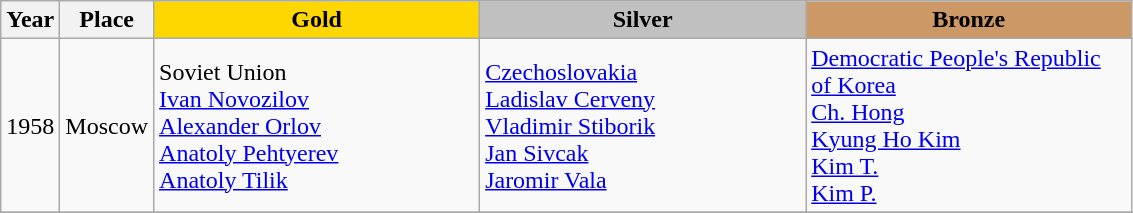<table class="wikitable">
<tr>
<th>Year</th>
<th>Place</th>
<th style="background:gold"    width="210">Gold</th>
<th style="background:silver"  width="210">Silver</th>
<th style="background:#cc9966" width="210">Bronze</th>
</tr>
<tr>
<td>1958</td>
<td> Moscow</td>
<td> Soviet Union<br><a href='#'>Ivan Novozilov</a><br><a href='#'>Alexander Orlov</a><br><a href='#'>Anatoly Pehtyerev</a><br><a href='#'>Anatoly Tilik</a></td>
<td> <a href='#'>Czechoslovakia</a><br><a href='#'>Ladislav Cerveny</a><br><a href='#'>Vladimir Stiborik</a><br><a href='#'>Jan Sivcak</a><br><a href='#'>Jaromir Vala</a></td>
<td> <a href='#'>Democratic People's Republic of Korea</a><br><a href='#'>Ch. Hong</a><br><a href='#'>Kyung Ho Kim</a><br><a href='#'>Kim T.</a><br><a href='#'>Kim P.</a></td>
</tr>
<tr>
</tr>
</table>
